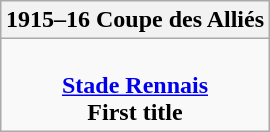<table class=wikitable style="text-align: center; margin: 0 auto;">
<tr>
<th>1915–16 Coupe des Alliés</th>
</tr>
<tr>
<td align=center><br><strong><a href='#'>Stade Rennais</a></strong><br><strong>First title</strong></td>
</tr>
</table>
